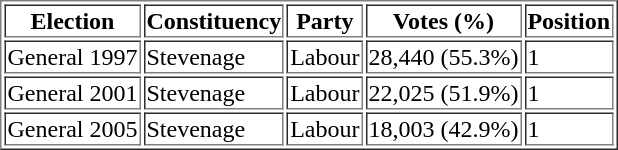<table border=1>
<tr>
<th>Election</th>
<th>Constituency</th>
<th>Party</th>
<th>Votes (%)</th>
<th>Position</th>
</tr>
<tr>
<td>General 1997</td>
<td>Stevenage</td>
<td>Labour</td>
<td>28,440 (55.3%)</td>
<td>1</td>
</tr>
<tr>
<td>General 2001</td>
<td>Stevenage</td>
<td>Labour</td>
<td>22,025 (51.9%)</td>
<td>1</td>
</tr>
<tr>
<td>General 2005</td>
<td>Stevenage</td>
<td>Labour</td>
<td>18,003 (42.9%)</td>
<td>1</td>
</tr>
</table>
